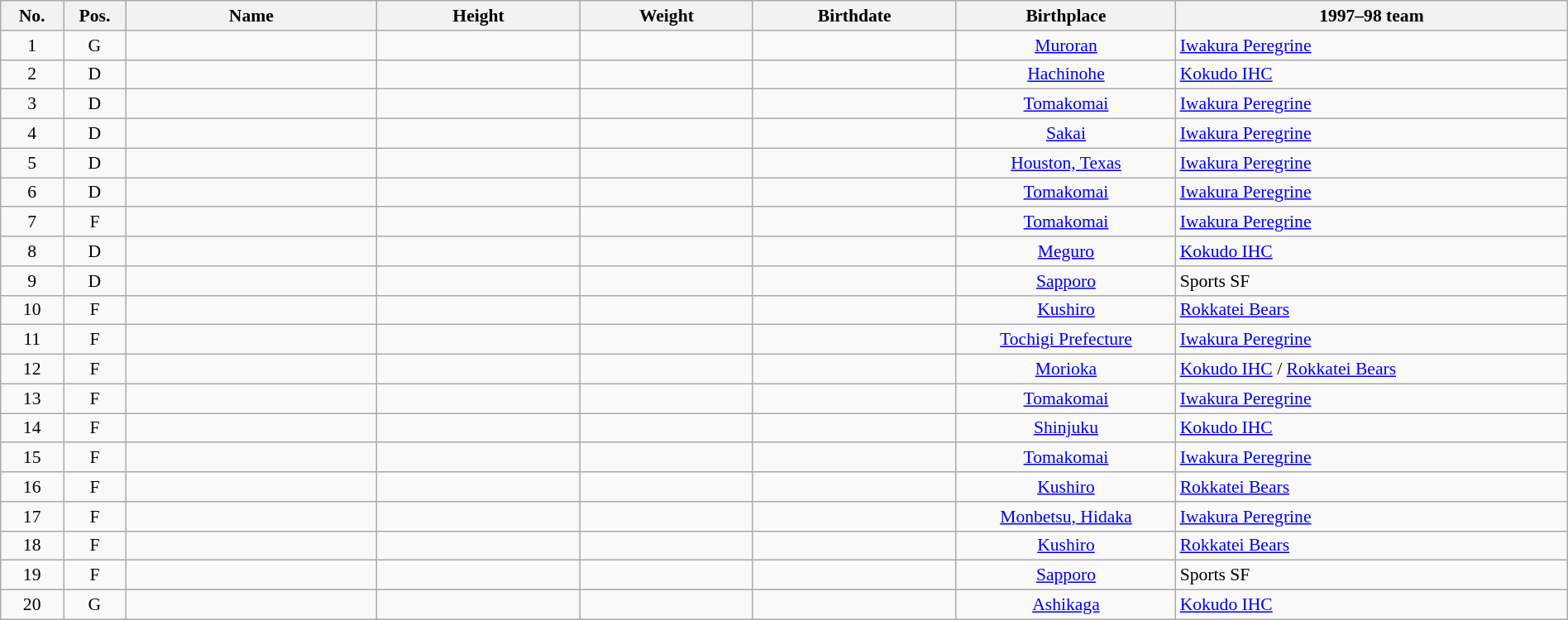<table class="wikitable sortable" style="width:100%; font-size: 90%; text-align: center;">
<tr>
<th style="width:  4%;">No.</th>
<th style="width:  4%;">Pos.</th>
<th style="width: 16%;">Name</th>
<th style="width: 13%;">Height</th>
<th style="width: 11%;">Weight</th>
<th style="width: 13%;">Birthdate</th>
<th style="width: 14%;">Birthplace</th>
<th style="width: 25%;">1997–98 team</th>
</tr>
<tr>
<td>1</td>
<td>G</td>
<td align="left"></td>
<td></td>
<td></td>
<td align="right"></td>
<td><a href='#'>Muroran</a></td>
<td align="left"> <a href='#'>Iwakura Peregrine</a></td>
</tr>
<tr>
<td>2</td>
<td>D</td>
<td align="left"></td>
<td></td>
<td></td>
<td align="right"></td>
<td><a href='#'>Hachinohe</a></td>
<td align="left"> <a href='#'>Kokudo IHC</a></td>
</tr>
<tr>
<td>3</td>
<td>D</td>
<td align="left"></td>
<td></td>
<td></td>
<td align="right"></td>
<td><a href='#'>Tomakomai</a></td>
<td align="left"> <a href='#'>Iwakura Peregrine</a></td>
</tr>
<tr>
<td>4</td>
<td>D</td>
<td align="left"></td>
<td></td>
<td></td>
<td align="right"></td>
<td><a href='#'>Sakai</a></td>
<td align="left"> <a href='#'>Iwakura Peregrine</a></td>
</tr>
<tr>
<td>5</td>
<td>D</td>
<td align="left"></td>
<td></td>
<td></td>
<td align="right"></td>
<td><a href='#'>Houston, Texas</a></td>
<td align="left"> <a href='#'>Iwakura Peregrine</a></td>
</tr>
<tr>
<td>6</td>
<td>D</td>
<td align="left"></td>
<td></td>
<td></td>
<td align="right"></td>
<td><a href='#'>Tomakomai</a></td>
<td align="left"> <a href='#'>Iwakura Peregrine</a></td>
</tr>
<tr>
<td>7</td>
<td>F</td>
<td align="left"></td>
<td></td>
<td></td>
<td align="right"></td>
<td><a href='#'>Tomakomai</a></td>
<td align="left"> <a href='#'>Iwakura Peregrine</a></td>
</tr>
<tr>
<td>8</td>
<td>D</td>
<td align="left"></td>
<td></td>
<td></td>
<td align="right"></td>
<td><a href='#'>Meguro</a></td>
<td align="left">  <a href='#'>Kokudo IHC</a></td>
</tr>
<tr>
<td>9</td>
<td>D</td>
<td align="left"></td>
<td></td>
<td></td>
<td align="right"></td>
<td><a href='#'>Sapporo</a></td>
<td align="left"> Sports SF</td>
</tr>
<tr>
<td>10</td>
<td>F</td>
<td align="left"></td>
<td></td>
<td></td>
<td align="right"></td>
<td><a href='#'>Kushiro</a></td>
<td align="left"> <a href='#'>Rokkatei Bears</a></td>
</tr>
<tr>
<td>11</td>
<td>F</td>
<td align="left"></td>
<td></td>
<td></td>
<td align="right"></td>
<td><a href='#'>Tochigi Prefecture</a></td>
<td align="left"> <a href='#'>Iwakura Peregrine</a></td>
</tr>
<tr>
<td>12</td>
<td>F</td>
<td align="left"></td>
<td></td>
<td></td>
<td align="right"></td>
<td><a href='#'>Morioka</a></td>
<td align="left"> <a href='#'>Kokudo IHC</a> / <a href='#'>Rokkatei Bears</a></td>
</tr>
<tr>
<td>13</td>
<td>F</td>
<td align="left"></td>
<td></td>
<td></td>
<td align="right"></td>
<td><a href='#'>Tomakomai</a></td>
<td align="left"> <a href='#'>Iwakura Peregrine</a></td>
</tr>
<tr>
<td>14</td>
<td>F</td>
<td align="left"></td>
<td></td>
<td></td>
<td align="right"></td>
<td><a href='#'>Shinjuku</a></td>
<td align="left"> <a href='#'>Kokudo IHC</a></td>
</tr>
<tr>
<td>15</td>
<td>F</td>
<td align="left"></td>
<td></td>
<td></td>
<td align="right"></td>
<td><a href='#'>Tomakomai</a></td>
<td align="left"> <a href='#'>Iwakura Peregrine</a></td>
</tr>
<tr>
<td>16</td>
<td>F</td>
<td align="left"></td>
<td></td>
<td></td>
<td align="right"></td>
<td><a href='#'>Kushiro</a></td>
<td align="left"> <a href='#'>Rokkatei Bears</a></td>
</tr>
<tr>
<td>17</td>
<td>F</td>
<td align="left"></td>
<td></td>
<td></td>
<td align="right"></td>
<td><a href='#'>Monbetsu, Hidaka</a></td>
<td align="left"> <a href='#'>Iwakura Peregrine</a></td>
</tr>
<tr>
<td>18</td>
<td>F</td>
<td align="left"></td>
<td></td>
<td></td>
<td align="right"></td>
<td><a href='#'>Kushiro</a></td>
<td align="left"> <a href='#'>Rokkatei Bears</a></td>
</tr>
<tr>
<td>19</td>
<td>F</td>
<td align="left"></td>
<td></td>
<td></td>
<td align="right"></td>
<td><a href='#'>Sapporo</a></td>
<td align="left"> Sports SF</td>
</tr>
<tr>
<td>20</td>
<td>G</td>
<td align="left"></td>
<td></td>
<td></td>
<td align="right"></td>
<td><a href='#'>Ashikaga</a></td>
<td align="left"> <a href='#'>Kokudo IHC</a></td>
</tr>
</table>
